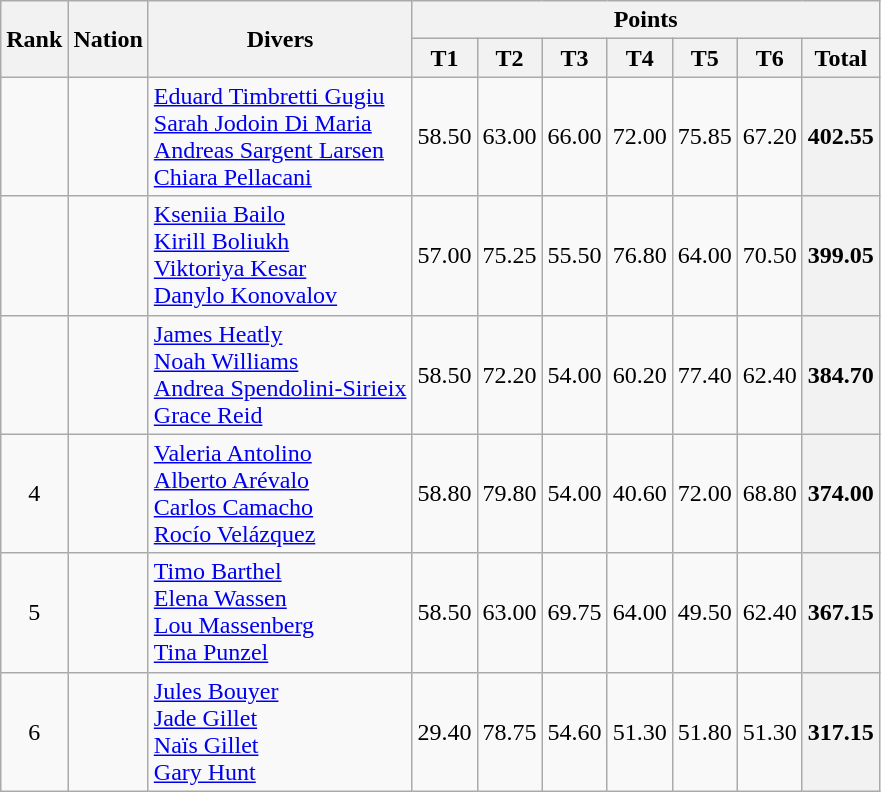<table class="wikitable" style="text-align:center">
<tr>
<th rowspan=2>Rank</th>
<th rowspan=2>Nation</th>
<th rowspan=2>Divers</th>
<th colspan=7>Points</th>
</tr>
<tr>
<th>T1</th>
<th>T2</th>
<th>T3</th>
<th>T4</th>
<th>T5</th>
<th>T6</th>
<th>Total</th>
</tr>
<tr>
<td></td>
<td align=left></td>
<td align=left><a href='#'>Eduard Timbretti Gugiu</a><br><a href='#'>Sarah Jodoin Di Maria</a><br><a href='#'>Andreas Sargent Larsen</a><br><a href='#'>Chiara Pellacani</a></td>
<td>58.50</td>
<td>63.00</td>
<td>66.00</td>
<td>72.00</td>
<td>75.85</td>
<td>67.20</td>
<th>402.55</th>
</tr>
<tr>
<td></td>
<td align=left></td>
<td align=left><a href='#'>Kseniia Bailo</a><br><a href='#'>Kirill Boliukh</a><br><a href='#'>Viktoriya Kesar</a><br><a href='#'>Danylo Konovalov</a></td>
<td>57.00</td>
<td>75.25</td>
<td>55.50</td>
<td>76.80</td>
<td>64.00</td>
<td>70.50</td>
<th>399.05</th>
</tr>
<tr>
<td></td>
<td align=left></td>
<td align=left><a href='#'>James Heatly</a><br><a href='#'>Noah Williams</a><br><a href='#'>Andrea Spendolini-Sirieix</a><br><a href='#'>Grace Reid</a></td>
<td>58.50</td>
<td>72.20</td>
<td>54.00</td>
<td>60.20</td>
<td>77.40</td>
<td>62.40</td>
<th>384.70</th>
</tr>
<tr>
<td>4</td>
<td align=left></td>
<td align=left><a href='#'>Valeria Antolino</a><br><a href='#'>Alberto Arévalo</a><br><a href='#'>Carlos Camacho</a><br><a href='#'>Rocío Velázquez</a></td>
<td>58.80</td>
<td>79.80</td>
<td>54.00</td>
<td>40.60</td>
<td>72.00</td>
<td>68.80</td>
<th>374.00</th>
</tr>
<tr>
<td>5</td>
<td align=left></td>
<td align=left><a href='#'>Timo Barthel</a><br><a href='#'>Elena Wassen</a><br><a href='#'>Lou Massenberg</a><br><a href='#'>Tina Punzel</a></td>
<td>58.50</td>
<td>63.00</td>
<td>69.75</td>
<td>64.00</td>
<td>49.50</td>
<td>62.40</td>
<th>367.15</th>
</tr>
<tr>
<td>6</td>
<td align=left></td>
<td align=left><a href='#'>Jules Bouyer</a><br><a href='#'>Jade Gillet</a><br><a href='#'>Naïs Gillet</a><br><a href='#'>Gary Hunt</a></td>
<td>29.40</td>
<td>78.75</td>
<td>54.60</td>
<td>51.30</td>
<td>51.80</td>
<td>51.30</td>
<th>317.15</th>
</tr>
</table>
